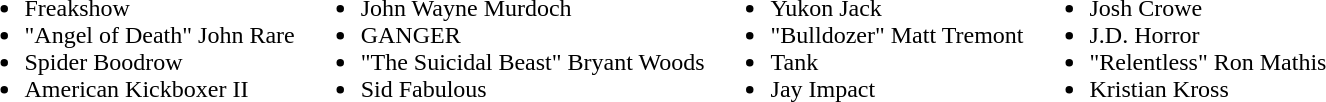<table>
<tr>
<td valign=top><br><ul><li>Freakshow</li><li>"Angel of Death" John Rare</li><li>Spider Boodrow</li><li>American Kickboxer II</li></ul></td>
<td valign=top><br><ul><li>John Wayne Murdoch</li><li>GANGER</li><li>"The Suicidal Beast" Bryant Woods</li><li>Sid Fabulous</li></ul></td>
<td valign=top><br><ul><li>Yukon Jack</li><li>"Bulldozer" Matt Tremont</li><li>Tank</li><li>Jay Impact</li></ul></td>
<td valign=top><br><ul><li>Josh Crowe</li><li>J.D. Horror</li><li>"Relentless" Ron Mathis</li><li>Kristian Kross</li></ul></td>
</tr>
</table>
